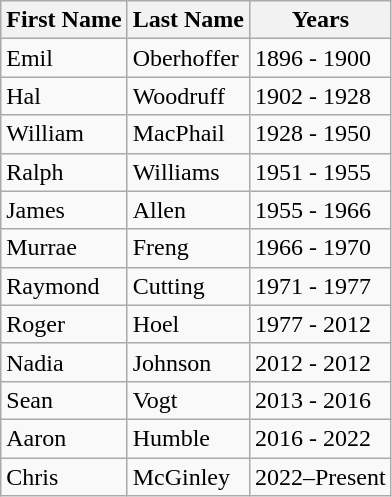<table class="wikitable mw-collapsible">
<tr>
<th>First Name</th>
<th>Last Name</th>
<th>Years</th>
</tr>
<tr>
<td>Emil</td>
<td>Oberhoffer</td>
<td>1896 - 1900</td>
</tr>
<tr>
<td>Hal</td>
<td>Woodruff</td>
<td>1902 - 1928</td>
</tr>
<tr>
<td>William</td>
<td>MacPhail</td>
<td>1928 - 1950</td>
</tr>
<tr>
<td>Ralph</td>
<td>Williams</td>
<td>1951 - 1955</td>
</tr>
<tr>
<td>James</td>
<td>Allen</td>
<td>1955 - 1966</td>
</tr>
<tr>
<td>Murrae</td>
<td>Freng</td>
<td>1966 - 1970</td>
</tr>
<tr>
<td>Raymond</td>
<td>Cutting</td>
<td>1971 - 1977</td>
</tr>
<tr>
<td>Roger</td>
<td>Hoel</td>
<td>1977 - 2012</td>
</tr>
<tr>
<td>Nadia</td>
<td>Johnson</td>
<td>2012 - 2012</td>
</tr>
<tr>
<td>Sean</td>
<td>Vogt</td>
<td>2013 - 2016</td>
</tr>
<tr>
<td>Aaron</td>
<td>Humble</td>
<td>2016 - 2022</td>
</tr>
<tr>
<td>Chris</td>
<td>McGinley</td>
<td>2022–Present</td>
</tr>
</table>
